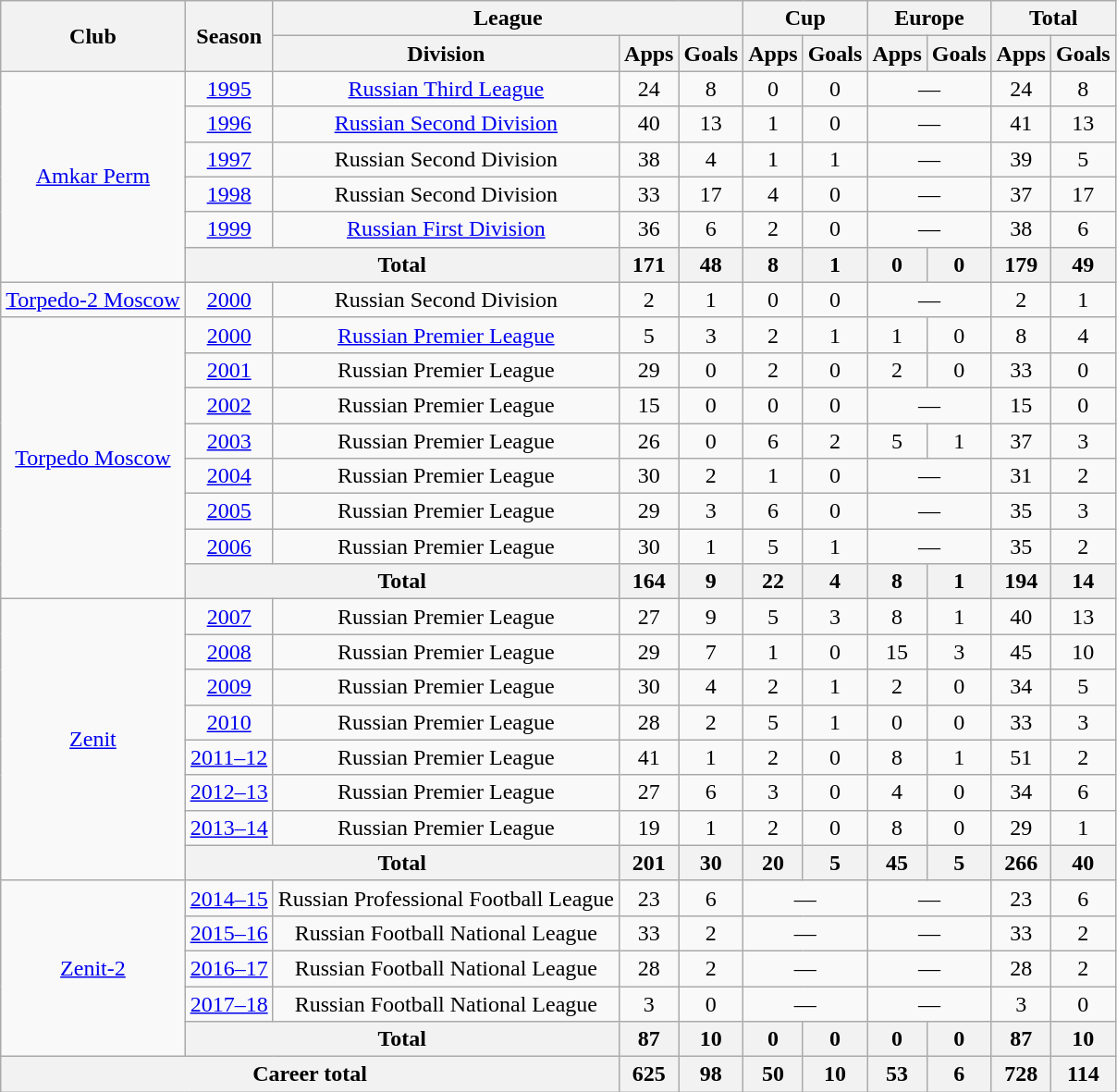<table class="wikitable" style="text-align: center;">
<tr>
<th rowspan="2">Club</th>
<th rowspan="2">Season</th>
<th colspan="3">League</th>
<th colspan="2">Cup</th>
<th colspan="2">Europe</th>
<th colspan="2">Total</th>
</tr>
<tr>
<th>Division</th>
<th>Apps</th>
<th>Goals</th>
<th>Apps</th>
<th>Goals</th>
<th>Apps</th>
<th>Goals</th>
<th>Apps</th>
<th>Goals</th>
</tr>
<tr>
<td rowspan="6"><a href='#'>Amkar Perm</a></td>
<td><a href='#'>1995</a></td>
<td><a href='#'>Russian Third League</a></td>
<td>24</td>
<td>8</td>
<td>0</td>
<td>0</td>
<td colspan=2>—</td>
<td>24</td>
<td>8</td>
</tr>
<tr>
<td><a href='#'>1996</a></td>
<td><a href='#'>Russian Second Division</a></td>
<td>40</td>
<td>13</td>
<td>1</td>
<td>0</td>
<td colspan=2>—</td>
<td>41</td>
<td>13</td>
</tr>
<tr>
<td><a href='#'>1997</a></td>
<td>Russian Second Division</td>
<td>38</td>
<td>4</td>
<td>1</td>
<td>1</td>
<td colspan=2>—</td>
<td>39</td>
<td>5</td>
</tr>
<tr>
<td><a href='#'>1998</a></td>
<td>Russian Second Division</td>
<td>33</td>
<td>17</td>
<td>4</td>
<td>0</td>
<td colspan=2>—</td>
<td>37</td>
<td>17</td>
</tr>
<tr>
<td><a href='#'>1999</a></td>
<td><a href='#'>Russian First Division</a></td>
<td>36</td>
<td>6</td>
<td>2</td>
<td>0</td>
<td colspan=2>—</td>
<td>38</td>
<td>6</td>
</tr>
<tr>
<th colspan="2">Total</th>
<th>171</th>
<th>48</th>
<th>8</th>
<th>1</th>
<th>0</th>
<th>0</th>
<th>179</th>
<th>49</th>
</tr>
<tr>
<td><a href='#'>Torpedo-2 Moscow</a></td>
<td><a href='#'>2000</a></td>
<td>Russian Second Division</td>
<td>2</td>
<td>1</td>
<td>0</td>
<td>0</td>
<td colspan=2>—</td>
<td>2</td>
<td>1</td>
</tr>
<tr>
<td rowspan="8"><a href='#'>Torpedo Moscow</a></td>
<td><a href='#'>2000</a></td>
<td><a href='#'>Russian Premier League</a></td>
<td>5</td>
<td>3</td>
<td>2</td>
<td>1</td>
<td>1</td>
<td>0</td>
<td>8</td>
<td>4</td>
</tr>
<tr>
<td><a href='#'>2001</a></td>
<td>Russian Premier League</td>
<td>29</td>
<td>0</td>
<td>2</td>
<td>0</td>
<td>2</td>
<td>0</td>
<td>33</td>
<td>0</td>
</tr>
<tr>
<td><a href='#'>2002</a></td>
<td>Russian Premier League</td>
<td>15</td>
<td>0</td>
<td>0</td>
<td>0</td>
<td colspan=2>—</td>
<td>15</td>
<td>0</td>
</tr>
<tr>
<td><a href='#'>2003</a></td>
<td>Russian Premier League</td>
<td>26</td>
<td>0</td>
<td>6</td>
<td>2</td>
<td>5</td>
<td>1</td>
<td>37</td>
<td>3</td>
</tr>
<tr>
<td><a href='#'>2004</a></td>
<td>Russian Premier League</td>
<td>30</td>
<td>2</td>
<td>1</td>
<td>0</td>
<td colspan=2>—</td>
<td>31</td>
<td>2</td>
</tr>
<tr>
<td><a href='#'>2005</a></td>
<td>Russian Premier League</td>
<td>29</td>
<td>3</td>
<td>6</td>
<td>0</td>
<td colspan=2>—</td>
<td>35</td>
<td>3</td>
</tr>
<tr>
<td><a href='#'>2006</a></td>
<td>Russian Premier League</td>
<td>30</td>
<td>1</td>
<td>5</td>
<td>1</td>
<td colspan=2>—</td>
<td>35</td>
<td>2</td>
</tr>
<tr>
<th colspan="2">Total</th>
<th>164</th>
<th>9</th>
<th>22</th>
<th>4</th>
<th>8</th>
<th>1</th>
<th>194</th>
<th>14</th>
</tr>
<tr>
<td rowspan="8"><a href='#'>Zenit</a></td>
<td><a href='#'>2007</a></td>
<td>Russian Premier League</td>
<td>27</td>
<td>9</td>
<td>5</td>
<td>3</td>
<td>8</td>
<td>1</td>
<td>40</td>
<td>13</td>
</tr>
<tr>
<td><a href='#'>2008</a></td>
<td>Russian Premier League</td>
<td>29</td>
<td>7</td>
<td>1</td>
<td>0</td>
<td>15</td>
<td>3</td>
<td>45</td>
<td>10</td>
</tr>
<tr>
<td><a href='#'>2009</a></td>
<td>Russian Premier League</td>
<td>30</td>
<td>4</td>
<td>2</td>
<td>1</td>
<td>2</td>
<td>0</td>
<td>34</td>
<td>5</td>
</tr>
<tr>
<td><a href='#'>2010</a></td>
<td>Russian Premier League</td>
<td>28</td>
<td>2</td>
<td>5</td>
<td>1</td>
<td>0</td>
<td>0</td>
<td>33</td>
<td>3</td>
</tr>
<tr>
<td><a href='#'>2011–12</a></td>
<td>Russian Premier League</td>
<td>41</td>
<td>1</td>
<td>2</td>
<td>0</td>
<td>8</td>
<td>1</td>
<td>51</td>
<td>2</td>
</tr>
<tr>
<td><a href='#'>2012–13</a></td>
<td>Russian Premier League</td>
<td>27</td>
<td>6</td>
<td>3</td>
<td>0</td>
<td>4</td>
<td>0</td>
<td>34</td>
<td>6</td>
</tr>
<tr>
<td><a href='#'>2013–14</a></td>
<td>Russian Premier League</td>
<td>19</td>
<td>1</td>
<td>2</td>
<td>0</td>
<td>8</td>
<td>0</td>
<td>29</td>
<td>1</td>
</tr>
<tr>
<th colspan="2">Total</th>
<th>201</th>
<th>30</th>
<th>20</th>
<th>5</th>
<th>45</th>
<th>5</th>
<th>266</th>
<th>40</th>
</tr>
<tr>
<td rowspan="5"><a href='#'>Zenit-2</a></td>
<td><a href='#'>2014–15</a></td>
<td>Russian Professional Football League</td>
<td>23</td>
<td>6</td>
<td colspan=2>—</td>
<td colspan=2>—</td>
<td>23</td>
<td>6</td>
</tr>
<tr>
<td><a href='#'>2015–16</a></td>
<td>Russian Football National League</td>
<td>33</td>
<td>2</td>
<td colspan=2>—</td>
<td colspan=2>—</td>
<td>33</td>
<td>2</td>
</tr>
<tr>
<td><a href='#'>2016–17</a></td>
<td>Russian Football National League</td>
<td>28</td>
<td>2</td>
<td colspan=2>—</td>
<td colspan=2>—</td>
<td>28</td>
<td>2</td>
</tr>
<tr>
<td><a href='#'>2017–18</a></td>
<td>Russian Football National League</td>
<td>3</td>
<td>0</td>
<td colspan=2>—</td>
<td colspan=2>—</td>
<td>3</td>
<td>0</td>
</tr>
<tr>
<th colspan="2">Total</th>
<th>87</th>
<th>10</th>
<th>0</th>
<th>0</th>
<th>0</th>
<th>0</th>
<th>87</th>
<th>10</th>
</tr>
<tr>
<th colspan="3">Career total</th>
<th>625</th>
<th>98</th>
<th>50</th>
<th>10</th>
<th>53</th>
<th>6</th>
<th>728</th>
<th>114</th>
</tr>
</table>
